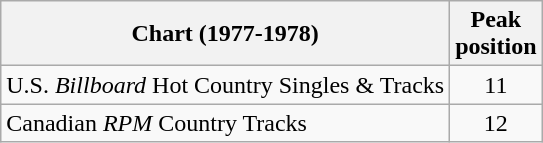<table class="wikitable sortable">
<tr>
<th>Chart (1977-1978)</th>
<th>Peak<br>position</th>
</tr>
<tr>
<td align="left">U.S. <em>Billboard</em> Hot Country Singles & Tracks</td>
<td align="center">11</td>
</tr>
<tr>
<td align="left">Canadian <em>RPM</em> Country Tracks</td>
<td align="center">12</td>
</tr>
</table>
